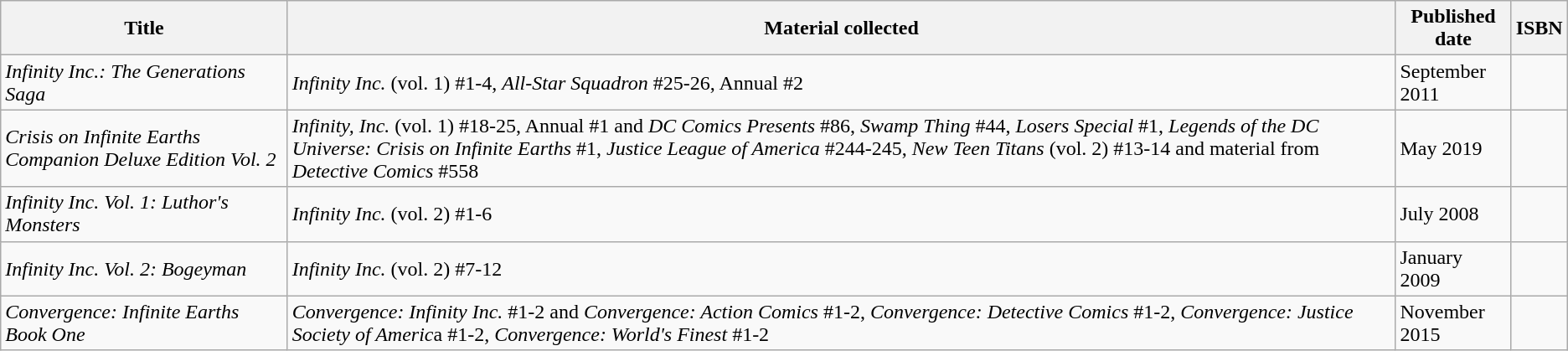<table class="wikitable">
<tr>
<th>Title</th>
<th>Material collected</th>
<th>Published date</th>
<th>ISBN</th>
</tr>
<tr>
<td><em>Infinity Inc.: The Generations Saga</em></td>
<td><em>Infinity Inc.</em> (vol. 1) #1-4, <em>All-Star Squadron</em> #25-26, Annual #2</td>
<td>September 2011</td>
<td></td>
</tr>
<tr>
<td><em>Crisis on Infinite Earths Companion Deluxe Edition Vol. 2</em></td>
<td><em>Infinity, Inc.</em> (vol. 1) #18-25, Annual #1 and <em>DC Comics Presents</em> #86, <em>Swamp Thing</em> #44, <em>Losers Special</em> #1, <em>Legends of the DC Universe: Crisis on Infinite Earths</em> #1, <em>Justice League of America</em> #244-245, <em>New Teen Titans</em> (vol. 2) #13-14 and material from <em>Detective Comics</em> #558</td>
<td>May 2019</td>
<td></td>
</tr>
<tr>
<td><em>Infinity Inc. Vol. 1: Luthor's Monsters</em></td>
<td><em>Infinity Inc.</em> (vol. 2) #1-6</td>
<td>July 2008</td>
<td></td>
</tr>
<tr>
<td><em>Infinity Inc. Vol. 2: Bogeyman</em></td>
<td><em>Infinity Inc.</em> (vol. 2) #7-12</td>
<td>January 2009</td>
<td></td>
</tr>
<tr>
<td><em>Convergence: Infinite Earths Book One</em></td>
<td><em>Convergence: Infinity Inc.</em> #1-2 and <em>Convergence: Action Comics</em> #1-2, <em>Convergence: Detective Comics</em> #1-2, <em>Convergence: Justice Society of Americ</em>a #1-2, <em>Convergence: World's Finest</em> #1-2</td>
<td>November 2015</td>
<td></td>
</tr>
</table>
